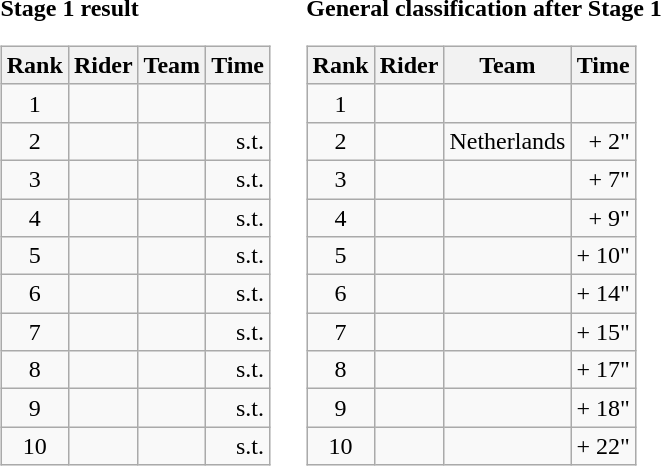<table>
<tr>
<td><strong>Stage 1 result</strong><br><table class="wikitable">
<tr>
<th scope="col">Rank</th>
<th scope="col">Rider</th>
<th scope="col">Team</th>
<th scope="col">Time</th>
</tr>
<tr>
<td style="text-align:center;">1</td>
<td></td>
<td></td>
<td style="text-align:right;"></td>
</tr>
<tr>
<td style="text-align:center;">2</td>
<td></td>
<td></td>
<td style="text-align:right;">s.t.</td>
</tr>
<tr>
<td style="text-align:center;">3</td>
<td></td>
<td></td>
<td style="text-align:right;">s.t.</td>
</tr>
<tr>
<td style="text-align:center;">4</td>
<td></td>
<td></td>
<td style="text-align:right;">s.t.</td>
</tr>
<tr>
<td style="text-align:center;">5</td>
<td></td>
<td></td>
<td style="text-align:right;">s.t.</td>
</tr>
<tr>
<td style="text-align:center;">6</td>
<td></td>
<td></td>
<td style="text-align:right;">s.t.</td>
</tr>
<tr>
<td style="text-align:center;">7</td>
<td></td>
<td></td>
<td style="text-align:right;">s.t.</td>
</tr>
<tr>
<td style="text-align:center;">8</td>
<td></td>
<td></td>
<td style="text-align:right;">s.t.</td>
</tr>
<tr>
<td style="text-align:center;">9</td>
<td></td>
<td></td>
<td style="text-align:right;">s.t.</td>
</tr>
<tr>
<td style="text-align:center;">10</td>
<td></td>
<td></td>
<td style="text-align:right;">s.t.</td>
</tr>
</table>
</td>
<td></td>
<td><strong>General classification after Stage 1</strong><br><table class="wikitable">
<tr>
<th scope="col">Rank</th>
<th scope="col">Rider</th>
<th scope="col">Team</th>
<th scope="col">Time</th>
</tr>
<tr>
<td style="text-align:center;">1</td>
<td> </td>
<td></td>
<td style="text-align:right;"></td>
</tr>
<tr>
<td style="text-align:center;">2</td>
<td></td>
<td>Netherlands</td>
<td style="text-align:right;">+ 2"</td>
</tr>
<tr>
<td style="text-align:center;">3</td>
<td></td>
<td></td>
<td style="text-align:right;">+ 7"</td>
</tr>
<tr>
<td style="text-align:center;">4</td>
<td> </td>
<td></td>
<td style="text-align:right;">+ 9"</td>
</tr>
<tr>
<td style="text-align:center;">5</td>
<td></td>
<td></td>
<td style="text-align:right;">+ 10"</td>
</tr>
<tr>
<td style="text-align:center;">6</td>
<td></td>
<td></td>
<td style="text-align:right;">+ 14"</td>
</tr>
<tr>
<td style="text-align:center;">7</td>
<td></td>
<td></td>
<td style="text-align:right;">+ 15"</td>
</tr>
<tr>
<td style="text-align:center;">8</td>
<td></td>
<td></td>
<td style="text-align:right;">+ 17"</td>
</tr>
<tr>
<td style="text-align:center;">9</td>
<td></td>
<td></td>
<td style="text-align:right;">+ 18"</td>
</tr>
<tr>
<td style="text-align:center;">10</td>
<td></td>
<td></td>
<td style="text-align:right;">+ 22"</td>
</tr>
</table>
</td>
</tr>
</table>
